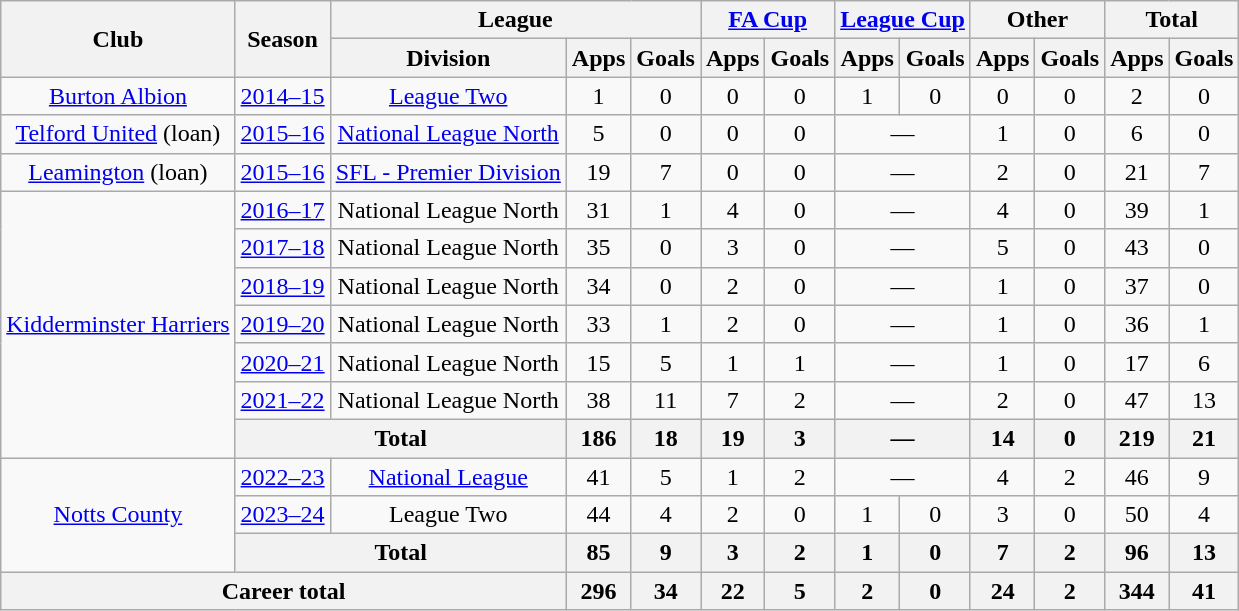<table class="wikitable" style="text-align: center">
<tr>
<th rowspan="2">Club</th>
<th rowspan="2">Season</th>
<th colspan="3">League</th>
<th colspan="2"><a href='#'>FA Cup</a></th>
<th colspan="2"><a href='#'>League Cup</a></th>
<th colspan="2">Other</th>
<th colspan="2">Total</th>
</tr>
<tr>
<th>Division</th>
<th>Apps</th>
<th>Goals</th>
<th>Apps</th>
<th>Goals</th>
<th>Apps</th>
<th>Goals</th>
<th>Apps</th>
<th>Goals</th>
<th>Apps</th>
<th>Goals</th>
</tr>
<tr>
<td><a href='#'>Burton Albion</a></td>
<td><a href='#'>2014–15</a></td>
<td><a href='#'>League Two</a></td>
<td>1</td>
<td>0</td>
<td>0</td>
<td>0</td>
<td>1</td>
<td>0</td>
<td>0</td>
<td>0</td>
<td>2</td>
<td>0</td>
</tr>
<tr>
<td><a href='#'>Telford United</a> (loan)</td>
<td><a href='#'>2015–16</a></td>
<td><a href='#'>National League North</a></td>
<td>5</td>
<td>0</td>
<td>0</td>
<td>0</td>
<td colspan="2">—</td>
<td>1</td>
<td>0</td>
<td>6</td>
<td>0</td>
</tr>
<tr>
<td><a href='#'>Leamington</a> (loan)</td>
<td><a href='#'>2015–16</a></td>
<td><a href='#'>SFL - Premier Division</a></td>
<td>19</td>
<td>7</td>
<td>0</td>
<td>0</td>
<td colspan="2">—</td>
<td>2</td>
<td>0</td>
<td>21</td>
<td>7</td>
</tr>
<tr>
<td rowspan="7"><a href='#'>Kidderminster Harriers</a></td>
<td><a href='#'>2016–17</a></td>
<td>National League North</td>
<td>31</td>
<td>1</td>
<td>4</td>
<td>0</td>
<td colspan="2">—</td>
<td>4</td>
<td>0</td>
<td>39</td>
<td>1</td>
</tr>
<tr>
<td><a href='#'>2017–18</a></td>
<td>National League North</td>
<td>35</td>
<td>0</td>
<td>3</td>
<td>0</td>
<td colspan="2">—</td>
<td>5</td>
<td>0</td>
<td>43</td>
<td>0</td>
</tr>
<tr>
<td><a href='#'>2018–19</a></td>
<td>National League North</td>
<td>34</td>
<td>0</td>
<td>2</td>
<td>0</td>
<td colspan="2">—</td>
<td>1</td>
<td>0</td>
<td>37</td>
<td>0</td>
</tr>
<tr>
<td><a href='#'>2019–20</a></td>
<td>National League North</td>
<td>33</td>
<td>1</td>
<td>2</td>
<td>0</td>
<td colspan="2">—</td>
<td>1</td>
<td>0</td>
<td>36</td>
<td>1</td>
</tr>
<tr>
<td><a href='#'>2020–21</a></td>
<td>National League North</td>
<td>15</td>
<td>5</td>
<td>1</td>
<td>1</td>
<td colspan="2">—</td>
<td>1</td>
<td>0</td>
<td>17</td>
<td>6</td>
</tr>
<tr>
<td><a href='#'>2021–22</a></td>
<td>National League North</td>
<td>38</td>
<td>11</td>
<td>7</td>
<td>2</td>
<td colspan="2">—</td>
<td>2</td>
<td>0</td>
<td>47</td>
<td>13</td>
</tr>
<tr>
<th colspan="2">Total</th>
<th>186</th>
<th>18</th>
<th>19</th>
<th>3</th>
<th colspan="2">—</th>
<th>14</th>
<th>0</th>
<th>219</th>
<th>21</th>
</tr>
<tr>
<td rowspan="3"><a href='#'>Notts County</a></td>
<td><a href='#'>2022–23</a></td>
<td><a href='#'>National League</a></td>
<td>41</td>
<td>5</td>
<td>1</td>
<td>2</td>
<td colspan="2">—</td>
<td>4</td>
<td>2</td>
<td>46</td>
<td>9</td>
</tr>
<tr>
<td><a href='#'>2023–24</a></td>
<td>League Two</td>
<td>44</td>
<td>4</td>
<td>2</td>
<td>0</td>
<td>1</td>
<td>0</td>
<td>3</td>
<td>0</td>
<td>50</td>
<td>4</td>
</tr>
<tr>
<th colspan="2">Total</th>
<th>85</th>
<th>9</th>
<th>3</th>
<th>2</th>
<th>1</th>
<th>0</th>
<th>7</th>
<th>2</th>
<th>96</th>
<th>13</th>
</tr>
<tr>
<th colspan="3">Career total</th>
<th>296</th>
<th>34</th>
<th>22</th>
<th>5</th>
<th>2</th>
<th>0</th>
<th>24</th>
<th>2</th>
<th>344</th>
<th>41</th>
</tr>
</table>
